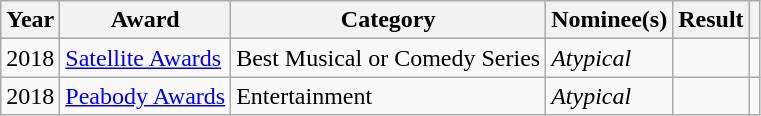<table class="wikitable">
<tr>
<th>Year</th>
<th>Award</th>
<th>Category</th>
<th>Nominee(s)</th>
<th>Result</th>
<th></th>
</tr>
<tr>
<td>2018</td>
<td><a href='#'>Satellite Awards</a></td>
<td>Best Musical or Comedy Series</td>
<td><em>Atypical</em></td>
<td></td>
<td></td>
</tr>
<tr>
<td>2018</td>
<td><a href='#'>Peabody Awards</a></td>
<td>Entertainment</td>
<td><em>Atypical</em></td>
<td></td>
<td></td>
</tr>
</table>
